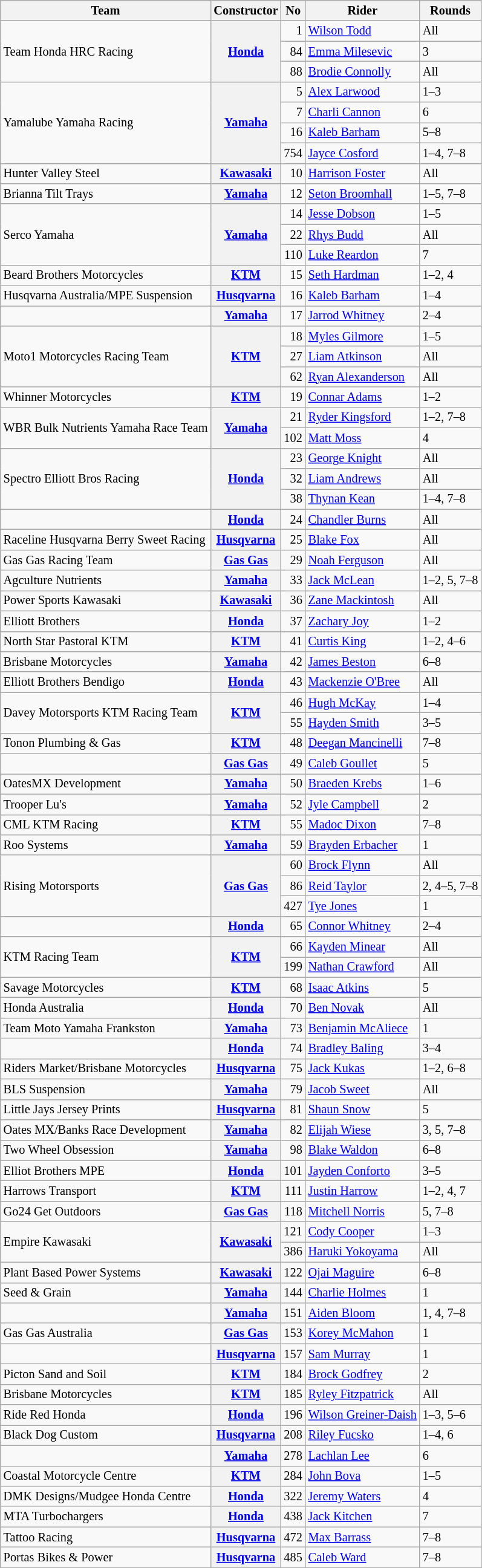<table class="wikitable" style="font-size: 85%;">
<tr>
<th>Team</th>
<th>Constructor</th>
<th>No</th>
<th>Rider</th>
<th>Rounds</th>
</tr>
<tr>
<td rowspan=3>Team Honda HRC Racing</td>
<th rowspan=3><a href='#'>Honda</a></th>
<td align="right">1</td>
<td> <a href='#'>Wilson Todd</a></td>
<td>All</td>
</tr>
<tr>
<td align="right">84</td>
<td> <a href='#'>Emma Milesevic</a></td>
<td>3</td>
</tr>
<tr>
<td align="right">88</td>
<td> <a href='#'>Brodie Connolly</a></td>
<td>All</td>
</tr>
<tr>
<td rowspan=4>Yamalube Yamaha Racing</td>
<th rowspan=4><a href='#'>Yamaha</a></th>
<td align="right">5</td>
<td> <a href='#'>Alex Larwood</a></td>
<td>1–3</td>
</tr>
<tr>
<td align="right">7</td>
<td> <a href='#'>Charli Cannon</a></td>
<td>6</td>
</tr>
<tr>
<td align="right">16</td>
<td> <a href='#'>Kaleb Barham</a></td>
<td>5–8</td>
</tr>
<tr>
<td align="right">754</td>
<td> <a href='#'>Jayce Cosford</a></td>
<td>1–4, 7–8</td>
</tr>
<tr>
<td>Hunter Valley Steel</td>
<th><a href='#'>Kawasaki</a></th>
<td align="right">10</td>
<td> <a href='#'>Harrison Foster</a></td>
<td>All</td>
</tr>
<tr>
<td>Brianna Tilt Trays</td>
<th><a href='#'>Yamaha</a></th>
<td align="right">12</td>
<td> <a href='#'>Seton Broomhall</a></td>
<td>1–5, 7–8</td>
</tr>
<tr>
<td rowspan=3>Serco Yamaha</td>
<th rowspan=3><a href='#'>Yamaha</a></th>
<td align="right">14</td>
<td> <a href='#'>Jesse Dobson</a></td>
<td>1–5</td>
</tr>
<tr>
<td align="right">22</td>
<td> <a href='#'>Rhys Budd</a></td>
<td>All</td>
</tr>
<tr>
<td align="right">110</td>
<td> <a href='#'>Luke Reardon</a></td>
<td>7</td>
</tr>
<tr>
<td>Beard Brothers Motorcycles</td>
<th><a href='#'>KTM</a></th>
<td align="right">15</td>
<td> <a href='#'>Seth Hardman</a></td>
<td>1–2, 4</td>
</tr>
<tr>
<td>Husqvarna Australia/MPE Suspension</td>
<th><a href='#'>Husqvarna</a></th>
<td align="right">16</td>
<td> <a href='#'>Kaleb Barham</a></td>
<td>1–4</td>
</tr>
<tr>
<td></td>
<th><a href='#'>Yamaha</a></th>
<td align="right">17</td>
<td> <a href='#'>Jarrod Whitney</a></td>
<td>2–4</td>
</tr>
<tr>
<td rowspan=3>Moto1 Motorcycles Racing Team</td>
<th rowspan=3><a href='#'>KTM</a></th>
<td align="right">18</td>
<td> <a href='#'>Myles Gilmore</a></td>
<td>1–5</td>
</tr>
<tr>
<td align="right">27</td>
<td> <a href='#'>Liam Atkinson</a></td>
<td>All</td>
</tr>
<tr>
<td align="right">62</td>
<td> <a href='#'>Ryan Alexanderson</a></td>
<td>All</td>
</tr>
<tr>
<td>Whinner Motorcycles</td>
<th><a href='#'>KTM</a></th>
<td align="right">19</td>
<td> <a href='#'>Connar Adams</a></td>
<td>1–2</td>
</tr>
<tr>
<td rowspan=2>WBR Bulk Nutrients Yamaha Race Team</td>
<th rowspan=2><a href='#'>Yamaha</a></th>
<td align="right">21</td>
<td> <a href='#'>Ryder Kingsford</a></td>
<td>1–2, 7–8</td>
</tr>
<tr>
<td align="right">102</td>
<td> <a href='#'>Matt Moss</a></td>
<td>4</td>
</tr>
<tr>
<td rowspan=3>Spectro Elliott Bros Racing</td>
<th rowspan=3><a href='#'>Honda</a></th>
<td align="right">23</td>
<td> <a href='#'>George Knight</a></td>
<td>All</td>
</tr>
<tr>
<td align="right">32</td>
<td> <a href='#'>Liam Andrews</a></td>
<td>All</td>
</tr>
<tr>
<td align="right">38</td>
<td> <a href='#'>Thynan Kean</a></td>
<td>1–4, 7–8</td>
</tr>
<tr>
<td></td>
<th><a href='#'>Honda</a></th>
<td align="right">24</td>
<td> <a href='#'>Chandler Burns</a></td>
<td>All</td>
</tr>
<tr>
<td>Raceline Husqvarna Berry Sweet Racing</td>
<th><a href='#'>Husqvarna</a></th>
<td align="right">25</td>
<td> <a href='#'>Blake Fox</a></td>
<td>All</td>
</tr>
<tr>
<td>Gas Gas Racing Team</td>
<th><a href='#'>Gas Gas</a></th>
<td align="right">29</td>
<td> <a href='#'>Noah Ferguson</a></td>
<td>All</td>
</tr>
<tr>
<td>Agculture Nutrients</td>
<th><a href='#'>Yamaha</a></th>
<td align="right">33</td>
<td> <a href='#'>Jack McLean</a></td>
<td>1–2, 5, 7–8</td>
</tr>
<tr>
<td>Power Sports Kawasaki</td>
<th><a href='#'>Kawasaki</a></th>
<td align="right">36</td>
<td> <a href='#'>Zane Mackintosh</a></td>
<td>All</td>
</tr>
<tr>
<td>Elliott Brothers</td>
<th><a href='#'>Honda</a></th>
<td align="right">37</td>
<td> <a href='#'>Zachary Joy</a></td>
<td>1–2</td>
</tr>
<tr>
<td>North Star Pastoral KTM</td>
<th><a href='#'>KTM</a></th>
<td align="right">41</td>
<td> <a href='#'>Curtis King</a></td>
<td>1–2, 4–6</td>
</tr>
<tr>
<td>Brisbane Motorcycles</td>
<th><a href='#'>Yamaha</a></th>
<td align="right">42</td>
<td> <a href='#'>James Beston</a></td>
<td>6–8</td>
</tr>
<tr>
<td>Elliott Brothers Bendigo</td>
<th><a href='#'>Honda</a></th>
<td align="right">43</td>
<td> <a href='#'>Mackenzie O'Bree</a></td>
<td>All</td>
</tr>
<tr>
<td rowspan=2>Davey Motorsports KTM Racing Team</td>
<th rowspan=2><a href='#'>KTM</a></th>
<td align="right">46</td>
<td> <a href='#'>Hugh McKay</a></td>
<td>1–4</td>
</tr>
<tr>
<td align="right">55</td>
<td> <a href='#'>Hayden Smith</a></td>
<td>3–5</td>
</tr>
<tr>
<td>Tonon Plumbing & Gas</td>
<th><a href='#'>KTM</a></th>
<td align="right">48</td>
<td> <a href='#'>Deegan Mancinelli</a></td>
<td>7–8</td>
</tr>
<tr>
<td></td>
<th><a href='#'>Gas Gas</a></th>
<td align="right">49</td>
<td> <a href='#'>Caleb Goullet</a></td>
<td>5</td>
</tr>
<tr>
<td>OatesMX Development</td>
<th><a href='#'>Yamaha</a></th>
<td align="right">50</td>
<td> <a href='#'>Braeden Krebs</a></td>
<td>1–6</td>
</tr>
<tr>
<td>Trooper Lu's</td>
<th><a href='#'>Yamaha</a></th>
<td align="right">52</td>
<td> <a href='#'>Jyle Campbell</a></td>
<td>2</td>
</tr>
<tr>
<td>CML KTM Racing</td>
<th><a href='#'>KTM</a></th>
<td align="right">55</td>
<td> <a href='#'>Madoc Dixon</a></td>
<td>7–8</td>
</tr>
<tr>
<td>Roo Systems</td>
<th><a href='#'>Yamaha</a></th>
<td align="right">59</td>
<td> <a href='#'>Brayden Erbacher</a></td>
<td>1</td>
</tr>
<tr>
<td rowspan=3>Rising Motorsports</td>
<th rowspan=3><a href='#'>Gas Gas</a></th>
<td align="right">60</td>
<td> <a href='#'>Brock Flynn</a></td>
<td>All</td>
</tr>
<tr>
<td align="right">86</td>
<td> <a href='#'>Reid Taylor</a></td>
<td>2, 4–5, 7–8</td>
</tr>
<tr>
<td align="right">427</td>
<td> <a href='#'>Tye Jones</a></td>
<td>1</td>
</tr>
<tr>
<td></td>
<th><a href='#'>Honda</a></th>
<td align="right">65</td>
<td> <a href='#'>Connor Whitney</a></td>
<td>2–4</td>
</tr>
<tr>
<td rowspan=2>KTM Racing Team</td>
<th rowspan=2><a href='#'>KTM</a></th>
<td align="right">66</td>
<td> <a href='#'>Kayden Minear</a></td>
<td>All</td>
</tr>
<tr>
<td align="right">199</td>
<td> <a href='#'>Nathan Crawford</a></td>
<td>All</td>
</tr>
<tr>
<td>Savage Motorcycles</td>
<th><a href='#'>KTM</a></th>
<td align="right">68</td>
<td> <a href='#'>Isaac Atkins</a></td>
<td>5</td>
</tr>
<tr>
<td>Honda Australia</td>
<th><a href='#'>Honda</a></th>
<td align="right">70</td>
<td> <a href='#'>Ben Novak</a></td>
<td>All</td>
</tr>
<tr>
<td>Team Moto Yamaha Frankston</td>
<th><a href='#'>Yamaha</a></th>
<td align="right">73</td>
<td> <a href='#'>Benjamin McAliece</a></td>
<td>1</td>
</tr>
<tr>
<td></td>
<th><a href='#'>Honda</a></th>
<td align="right">74</td>
<td> <a href='#'>Bradley Baling</a></td>
<td>3–4</td>
</tr>
<tr>
<td>Riders Market/Brisbane Motorcycles</td>
<th><a href='#'>Husqvarna</a></th>
<td align="right">75</td>
<td> <a href='#'>Jack Kukas</a></td>
<td>1–2, 6–8</td>
</tr>
<tr>
<td>BLS Suspension</td>
<th><a href='#'>Yamaha</a></th>
<td align="right">79</td>
<td> <a href='#'>Jacob Sweet</a></td>
<td>All</td>
</tr>
<tr>
<td>Little Jays Jersey Prints</td>
<th><a href='#'>Husqvarna</a></th>
<td align="right">81</td>
<td> <a href='#'>Shaun Snow</a></td>
<td>5</td>
</tr>
<tr>
<td>Oates MX/Banks Race Development</td>
<th><a href='#'>Yamaha</a></th>
<td align="right">82</td>
<td> <a href='#'>Elijah Wiese</a></td>
<td>3, 5, 7–8</td>
</tr>
<tr>
<td>Two Wheel Obsession</td>
<th><a href='#'>Yamaha</a></th>
<td align="right">98</td>
<td> <a href='#'>Blake Waldon</a></td>
<td>6–8</td>
</tr>
<tr>
<td>Elliot Brothers MPE</td>
<th><a href='#'>Honda</a></th>
<td align="right">101</td>
<td> <a href='#'>Jayden Conforto</a></td>
<td>3–5</td>
</tr>
<tr>
<td>Harrows Transport</td>
<th><a href='#'>KTM</a></th>
<td align="right">111</td>
<td> <a href='#'>Justin Harrow</a></td>
<td>1–2, 4, 7</td>
</tr>
<tr>
<td>Go24 Get Outdoors</td>
<th><a href='#'>Gas Gas</a></th>
<td align="right">118</td>
<td> <a href='#'>Mitchell Norris</a></td>
<td>5, 7–8</td>
</tr>
<tr>
<td rowspan=2>Empire Kawasaki</td>
<th rowspan=2><a href='#'>Kawasaki</a></th>
<td align="right">121</td>
<td> <a href='#'>Cody Cooper</a></td>
<td>1–3</td>
</tr>
<tr>
<td align="right">386</td>
<td> <a href='#'>Haruki Yokoyama</a></td>
<td>All</td>
</tr>
<tr>
<td>Plant Based Power Systems</td>
<th><a href='#'>Kawasaki</a></th>
<td align="right">122</td>
<td> <a href='#'>Ojai Maguire</a></td>
<td>6–8</td>
</tr>
<tr>
<td>Seed & Grain</td>
<th><a href='#'>Yamaha</a></th>
<td align="right">144</td>
<td> <a href='#'>Charlie Holmes</a></td>
<td>1</td>
</tr>
<tr>
<td></td>
<th><a href='#'>Yamaha</a></th>
<td align="right">151</td>
<td> <a href='#'>Aiden Bloom</a></td>
<td>1, 4, 7–8</td>
</tr>
<tr>
<td>Gas Gas Australia</td>
<th><a href='#'>Gas Gas</a></th>
<td align="right">153</td>
<td> <a href='#'>Korey McMahon</a></td>
<td>1</td>
</tr>
<tr>
<td></td>
<th><a href='#'>Husqvarna</a></th>
<td align="right">157</td>
<td> <a href='#'>Sam Murray</a></td>
<td>1</td>
</tr>
<tr>
<td>Picton Sand and Soil</td>
<th><a href='#'>KTM</a></th>
<td align="right">184</td>
<td> <a href='#'>Brock Godfrey</a></td>
<td>2</td>
</tr>
<tr>
<td>Brisbane Motorcycles</td>
<th><a href='#'>KTM</a></th>
<td align="right">185</td>
<td> <a href='#'>Ryley Fitzpatrick</a></td>
<td>All</td>
</tr>
<tr>
<td>Ride Red Honda</td>
<th><a href='#'>Honda</a></th>
<td align="right">196</td>
<td> <a href='#'>Wilson Greiner-Daish</a></td>
<td>1–3, 5–6</td>
</tr>
<tr>
<td>Black Dog Custom</td>
<th><a href='#'>Husqvarna</a></th>
<td align="right">208</td>
<td> <a href='#'>Riley Fucsko</a></td>
<td>1–4, 6</td>
</tr>
<tr>
<td></td>
<th><a href='#'>Yamaha</a></th>
<td align="right">278</td>
<td> <a href='#'>Lachlan Lee</a></td>
<td>6</td>
</tr>
<tr>
<td>Coastal Motorcycle Centre</td>
<th><a href='#'>KTM</a></th>
<td align="right">284</td>
<td> <a href='#'>John Bova</a></td>
<td>1–5</td>
</tr>
<tr>
<td>DMK Designs/Mudgee Honda Centre</td>
<th><a href='#'>Honda</a></th>
<td align="right">322</td>
<td> <a href='#'>Jeremy Waters</a></td>
<td>4</td>
</tr>
<tr>
<td>MTA Turbochargers</td>
<th><a href='#'>Honda</a></th>
<td align="right">438</td>
<td> <a href='#'>Jack Kitchen</a></td>
<td>7</td>
</tr>
<tr>
<td>Tattoo Racing</td>
<th><a href='#'>Husqvarna</a></th>
<td align="right">472</td>
<td> <a href='#'>Max Barrass</a></td>
<td>7–8</td>
</tr>
<tr>
<td>Portas Bikes & Power</td>
<th><a href='#'>Husqvarna</a></th>
<td align="right">485</td>
<td> <a href='#'>Caleb Ward</a></td>
<td>7–8</td>
</tr>
<tr>
</tr>
</table>
